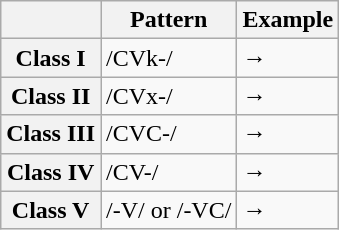<table class="wikitable">
<tr>
<th></th>
<th>Pattern</th>
<th>Example</th>
</tr>
<tr>
<th>Class I</th>
<td>/CVk-/</td>
<td>  →  </td>
</tr>
<tr>
<th>Class II</th>
<td>/CVx-/</td>
<td>  →  </td>
</tr>
<tr>
<th>Class III</th>
<td>/CVC-/</td>
<td>  →  </td>
</tr>
<tr>
<th>Class IV</th>
<td>/CV-/</td>
<td>  →  </td>
</tr>
<tr>
<th>Class V</th>
<td>/-V/ or /-VC/<br></td>
<td>  →  </td>
</tr>
</table>
